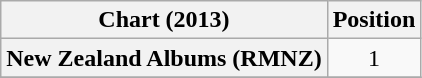<table class="wikitable sortable plainrowheaders">
<tr>
<th>Chart (2013)</th>
<th>Position</th>
</tr>
<tr>
<th scope="row">New Zealand Albums (RMNZ)</th>
<td style="text-align:center;">1</td>
</tr>
<tr>
</tr>
</table>
